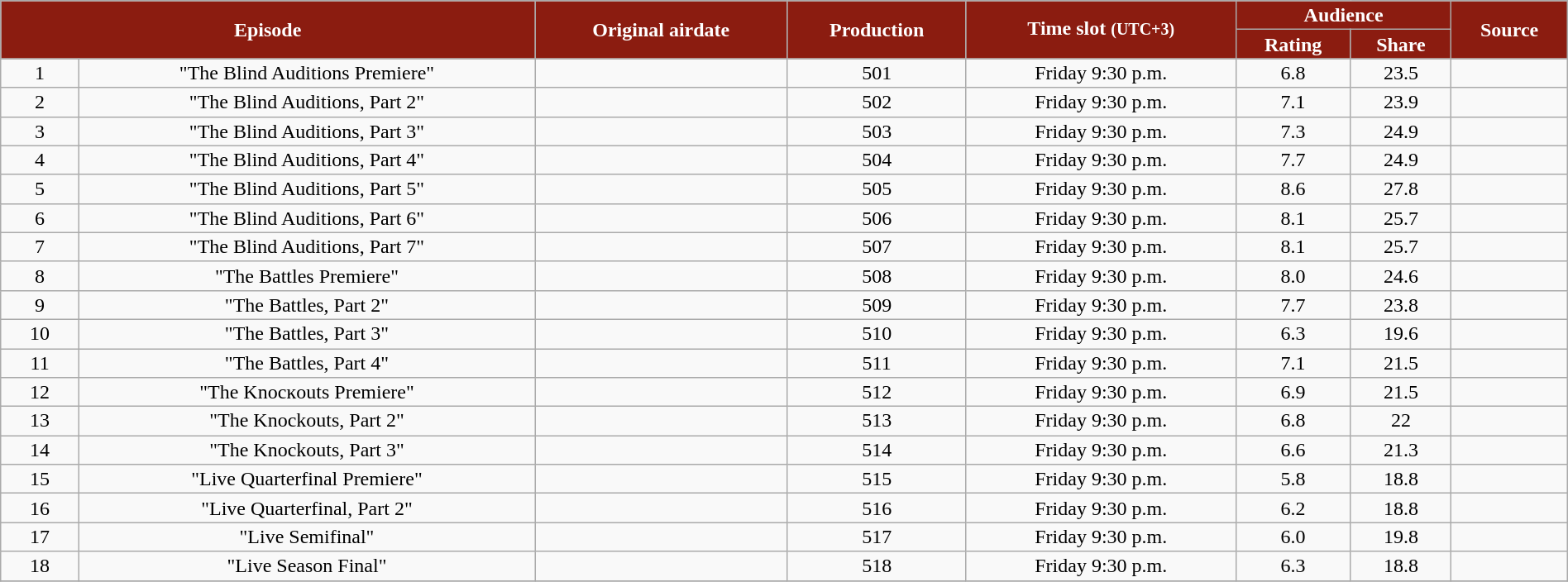<table class="wikitable" style="text-align:center; line-height:16px; width:100%;">
<tr>
<th style="background:#8b1c10; color:white;" rowspan="2" colspan="2">Episode</th>
<th style="background:#8b1c10; color:white;" rowspan="2">Original airdate</th>
<th style="background:#8b1c10; color:white;" rowspan="2">Production</th>
<th style="background:#8b1c10; color:white;" rowspan="2">Time slot <small>(UTC+3)</small></th>
<th style="background:#8b1c10; color:white;" colspan="2">Audience</th>
<th style="background:#8b1c10; color:white;" rowspan="2">Source</th>
</tr>
<tr>
<th style="background:#8b1c10; color:white;">Rating</th>
<th style="background:#8b1c10; color:white;">Share</th>
</tr>
<tr>
<td style="width:05%;">1</td>
<td>"The Blind Auditions Premiere"</td>
<td></td>
<td>501</td>
<td>Friday 9:30 p.m.</td>
<td>6.8</td>
<td>23.5</td>
<td></td>
</tr>
<tr>
<td style="width:05%;">2</td>
<td>"The Blind Auditions, Part 2"</td>
<td></td>
<td>502</td>
<td>Friday 9:30 p.m.</td>
<td>7.1</td>
<td>23.9</td>
<td></td>
</tr>
<tr>
<td style="width:05%;">3</td>
<td>"The Blind Auditions, Part 3"</td>
<td></td>
<td>503</td>
<td>Friday 9:30 p.m.</td>
<td>7.3</td>
<td>24.9</td>
<td></td>
</tr>
<tr>
<td style="width:05%;">4</td>
<td>"The Blind Auditions, Part 4"</td>
<td></td>
<td>504</td>
<td>Friday 9:30 p.m.</td>
<td>7.7</td>
<td>24.9</td>
<td></td>
</tr>
<tr>
<td style="width:05%;">5</td>
<td>"The Blind Auditions, Part 5"</td>
<td></td>
<td>505</td>
<td>Friday 9:30 p.m.</td>
<td>8.6</td>
<td>27.8</td>
<td></td>
</tr>
<tr>
<td style="width:05%;">6</td>
<td>"The Blind Auditions, Part 6"</td>
<td></td>
<td>506</td>
<td>Friday 9:30 p.m.</td>
<td>8.1</td>
<td>25.7</td>
<td></td>
</tr>
<tr>
<td style="width:05%;">7</td>
<td>"The Blind Auditions, Part 7"</td>
<td></td>
<td>507</td>
<td>Friday 9:30 p.m.</td>
<td>8.1</td>
<td>25.7</td>
<td></td>
</tr>
<tr>
<td style="width:05%;">8</td>
<td>"The Battles Premiere"</td>
<td></td>
<td>508</td>
<td>Friday 9:30 p.m.</td>
<td>8.0</td>
<td>24.6</td>
<td></td>
</tr>
<tr>
<td style="width:05%;">9</td>
<td>"The Battles, Part 2"</td>
<td></td>
<td>509</td>
<td>Friday 9:30 p.m.</td>
<td>7.7</td>
<td>23.8</td>
<td></td>
</tr>
<tr>
<td style="width:05%;">10</td>
<td>"The Battles, Part 3"</td>
<td></td>
<td>510</td>
<td>Friday 9:30 p.m.</td>
<td>6.3</td>
<td>19.6</td>
<td></td>
</tr>
<tr>
<td style="width:05%;">11</td>
<td>"The Battles, Part 4"</td>
<td></td>
<td>511</td>
<td>Friday 9:30 p.m.</td>
<td>7.1</td>
<td>21.5</td>
<td></td>
</tr>
<tr>
<td style="width:05%;">12</td>
<td>"The Knocĸouts Premiere"</td>
<td></td>
<td>512</td>
<td>Friday 9:30 p.m.</td>
<td>6.9</td>
<td>21.5</td>
<td></td>
</tr>
<tr>
<td style="width:05%;">13</td>
<td>"The Knockouts, Part 2"</td>
<td></td>
<td>513</td>
<td>Friday 9:30 p.m.</td>
<td>6.8</td>
<td>22</td>
<td></td>
</tr>
<tr>
<td style="width:05%;">14</td>
<td>"The Knockouts, Part 3"</td>
<td></td>
<td>514</td>
<td>Friday 9:30 p.m.</td>
<td>6.6</td>
<td>21.3</td>
<td></td>
</tr>
<tr>
<td style="width:05%;">15</td>
<td>"Live Quarterfinal Premiere"</td>
<td></td>
<td>515</td>
<td>Friday 9:30 p.m.</td>
<td>5.8</td>
<td>18.8</td>
<td></td>
</tr>
<tr>
<td style="width:05%;">16</td>
<td>"Live Quarterfinal, Part 2"</td>
<td></td>
<td>516</td>
<td>Friday 9:30 p.m.</td>
<td>6.2</td>
<td>18.8</td>
<td></td>
</tr>
<tr>
<td style="width:05%;">17</td>
<td>"Live Semifinal"</td>
<td></td>
<td>517</td>
<td>Friday 9:30 p.m.</td>
<td>6.0</td>
<td>19.8</td>
<td></td>
</tr>
<tr>
<td style="width:05%;">18</td>
<td>"Live Season Final"</td>
<td></td>
<td>518</td>
<td>Friday 9:30 p.m.</td>
<td>6.3</td>
<td>18.8</td>
<td></td>
</tr>
<tr>
</tr>
</table>
